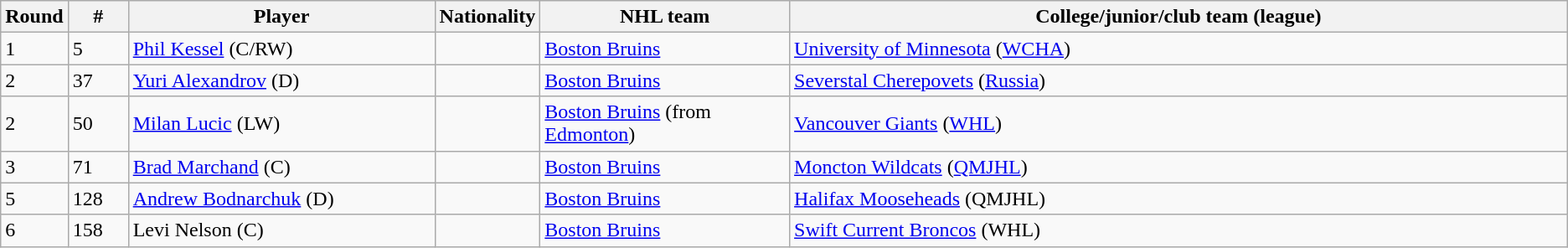<table class="wikitable">
<tr align="center">
<th bgcolor="#DDDDFF" width="4.0%">Round</th>
<th bgcolor="#DDDDFF" width="4.0%">#</th>
<th bgcolor="#DDDDFF" width="21.0%">Player</th>
<th bgcolor="#DDDDFF" width="21.0">Nationality</th>
<th bgcolor="#DDDDFF" width="17.0%">NHL team</th>
<th bgcolor="#DDDDFF" width="100.0%">College/junior/club team (league)</th>
</tr>
<tr>
<td>1</td>
<td>5</td>
<td><a href='#'>Phil Kessel</a> (C/RW)</td>
<td></td>
<td><a href='#'>Boston Bruins</a></td>
<td><a href='#'>University of Minnesota</a> (<a href='#'>WCHA</a>)</td>
</tr>
<tr>
<td>2</td>
<td>37</td>
<td><a href='#'>Yuri Alexandrov</a>  (D)</td>
<td></td>
<td><a href='#'>Boston Bruins</a></td>
<td><a href='#'>Severstal Cherepovets</a> (<a href='#'>Russia</a>)</td>
</tr>
<tr>
<td>2</td>
<td>50</td>
<td><a href='#'>Milan Lucic</a> (LW)</td>
<td></td>
<td><a href='#'>Boston Bruins</a> (from <a href='#'>Edmonton</a>)</td>
<td><a href='#'>Vancouver Giants</a> (<a href='#'>WHL</a>)</td>
</tr>
<tr>
<td>3</td>
<td>71</td>
<td><a href='#'>Brad Marchand</a> (C)</td>
<td></td>
<td><a href='#'>Boston Bruins</a></td>
<td><a href='#'>Moncton Wildcats</a> (<a href='#'>QMJHL</a>)</td>
</tr>
<tr>
<td>5</td>
<td>128</td>
<td><a href='#'>Andrew Bodnarchuk</a> (D)</td>
<td></td>
<td><a href='#'>Boston Bruins</a></td>
<td><a href='#'>Halifax Mooseheads</a> (QMJHL)</td>
</tr>
<tr>
<td>6</td>
<td>158</td>
<td>Levi Nelson (C)</td>
<td></td>
<td><a href='#'>Boston Bruins</a></td>
<td><a href='#'>Swift Current Broncos</a> (WHL)</td>
</tr>
</table>
